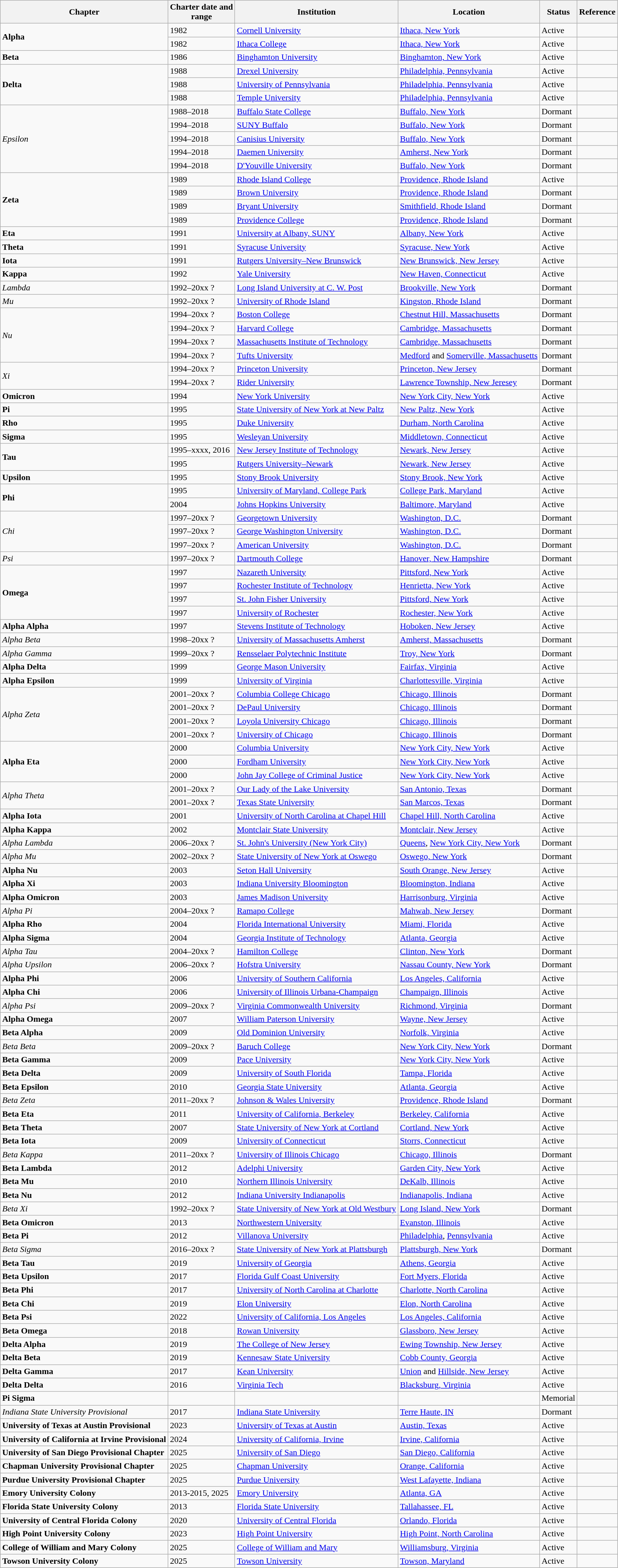<table class="wikitable sortable">
<tr>
<th>Chapter</th>
<th>Charter date and<br>range</th>
<th>Institution</th>
<th>Location</th>
<th>Status</th>
<th>Reference</th>
</tr>
<tr>
<td rowspan="2"><strong>Alpha</strong></td>
<td>1982</td>
<td><a href='#'>Cornell University</a></td>
<td><a href='#'>Ithaca, New York</a></td>
<td>Active</td>
<td></td>
</tr>
<tr>
<td>1982</td>
<td><a href='#'>Ithaca College</a></td>
<td><a href='#'>Ithaca, New York</a></td>
<td>Active</td>
<td></td>
</tr>
<tr>
<td><strong>Beta</strong></td>
<td>1986</td>
<td><a href='#'>Binghamton University</a></td>
<td><a href='#'>Binghamton, New York</a></td>
<td>Active</td>
<td></td>
</tr>
<tr>
<td rowspan="3"><strong>Delta</strong></td>
<td>1988</td>
<td><a href='#'>Drexel University</a></td>
<td><a href='#'>Philadelphia, Pennsylvania</a></td>
<td>Active</td>
<td></td>
</tr>
<tr>
<td>1988</td>
<td><a href='#'>University of Pennsylvania</a></td>
<td><a href='#'>Philadelphia, Pennsylvania</a></td>
<td>Active</td>
<td></td>
</tr>
<tr>
<td>1988</td>
<td><a href='#'>Temple University</a></td>
<td><a href='#'>Philadelphia, Pennsylvania</a></td>
<td>Active</td>
<td></td>
</tr>
<tr>
<td rowspan="5"><em>Epsilon</em></td>
<td>1988–2018</td>
<td><a href='#'>Buffalo State College</a></td>
<td><a href='#'>Buffalo, New York</a></td>
<td>Dormant</td>
<td></td>
</tr>
<tr>
<td>1994–2018</td>
<td><a href='#'>SUNY Buffalo</a></td>
<td><a href='#'>Buffalo, New York</a></td>
<td>Dormant</td>
<td></td>
</tr>
<tr>
<td>1994–2018</td>
<td><a href='#'>Canisius University</a></td>
<td><a href='#'>Buffalo, New York</a></td>
<td>Dormant</td>
<td></td>
</tr>
<tr>
<td>1994–2018</td>
<td><a href='#'>Daemen University</a></td>
<td><a href='#'>Amherst, New York</a></td>
<td>Dormant</td>
<td></td>
</tr>
<tr>
<td>1994–2018</td>
<td><a href='#'>D'Youville University</a></td>
<td><a href='#'>Buffalo, New York</a></td>
<td>Dormant</td>
<td></td>
</tr>
<tr>
<td rowspan="4"><strong>Zeta</strong></td>
<td>1989</td>
<td><a href='#'>Rhode Island College</a></td>
<td><a href='#'>Providence, Rhode Island</a></td>
<td>Active</td>
<td></td>
</tr>
<tr>
<td>1989</td>
<td><a href='#'>Brown University</a></td>
<td><a href='#'>Providence, Rhode Island</a></td>
<td>Dormant</td>
<td></td>
</tr>
<tr>
<td>1989</td>
<td><a href='#'>Bryant University</a></td>
<td><a href='#'>Smithfield, Rhode Island</a></td>
<td>Dormant</td>
<td></td>
</tr>
<tr>
<td>1989</td>
<td><a href='#'>Providence College</a></td>
<td><a href='#'>Providence, Rhode Island</a></td>
<td>Dormant</td>
<td></td>
</tr>
<tr>
<td><strong>Eta</strong></td>
<td>1991</td>
<td><a href='#'>University at Albany, SUNY</a></td>
<td><a href='#'>Albany, New York</a></td>
<td>Active</td>
<td></td>
</tr>
<tr>
<td><strong>Theta</strong></td>
<td>1991</td>
<td><a href='#'>Syracuse University</a></td>
<td><a href='#'>Syracuse, New York</a></td>
<td>Active</td>
<td></td>
</tr>
<tr>
<td><strong>Iota</strong></td>
<td>1991</td>
<td><a href='#'>Rutgers University–New Brunswick</a></td>
<td><a href='#'>New Brunswick, New Jersey</a></td>
<td>Active</td>
<td></td>
</tr>
<tr>
<td><strong>Kappa</strong></td>
<td>1992</td>
<td><a href='#'>Yale University</a></td>
<td><a href='#'>New Haven, Connecticut</a></td>
<td>Active</td>
<td></td>
</tr>
<tr>
<td><em>Lambda</em></td>
<td>1992–20xx ?</td>
<td><a href='#'>Long Island University at C. W. Post</a></td>
<td><a href='#'>Brookville, New York</a></td>
<td>Dormant</td>
<td></td>
</tr>
<tr>
<td><em>Mu</em></td>
<td>1992–20xx ?</td>
<td><a href='#'>University of Rhode Island</a></td>
<td><a href='#'>Kingston, Rhode Island</a></td>
<td>Dormant</td>
<td></td>
</tr>
<tr>
<td rowspan="4"><em>Nu</em></td>
<td>1994–20xx ?</td>
<td><a href='#'>Boston College</a></td>
<td><a href='#'>Chestnut Hill, Massachusetts</a></td>
<td>Dormant</td>
<td></td>
</tr>
<tr>
<td>1994–20xx ?</td>
<td><a href='#'>Harvard College</a></td>
<td><a href='#'>Cambridge, Massachusetts</a></td>
<td>Dormant</td>
<td></td>
</tr>
<tr>
<td>1994–20xx ?</td>
<td><a href='#'>Massachusetts Institute of Technology</a></td>
<td><a href='#'>Cambridge, Massachusetts</a></td>
<td>Dormant</td>
<td></td>
</tr>
<tr>
<td>1994–20xx ?</td>
<td><a href='#'>Tufts University</a></td>
<td><a href='#'>Medford</a> and <a href='#'>Somerville, Massachusetts</a></td>
<td>Dormant</td>
<td></td>
</tr>
<tr>
<td rowspan="2"><em>Xi</em></td>
<td>1994–20xx ?</td>
<td><a href='#'>Princeton University</a></td>
<td><a href='#'>Princeton, New Jersey</a></td>
<td>Dormant</td>
<td></td>
</tr>
<tr>
<td>1994–20xx ?</td>
<td><a href='#'>Rider University</a></td>
<td><a href='#'>Lawrence Township, New Jeresey</a></td>
<td>Dormant</td>
<td></td>
</tr>
<tr>
<td><strong>Omicron</strong></td>
<td>1994</td>
<td><a href='#'>New York University</a></td>
<td><a href='#'>New York City, New York</a></td>
<td>Active</td>
<td></td>
</tr>
<tr>
<td><strong>Pi</strong></td>
<td>1995</td>
<td><a href='#'>State University of New York at New Paltz</a></td>
<td><a href='#'>New Paltz, New York</a></td>
<td>Active</td>
<td></td>
</tr>
<tr>
<td><strong>Rho</strong></td>
<td>1995</td>
<td><a href='#'>Duke University</a></td>
<td><a href='#'>Durham, North Carolina</a></td>
<td>Active</td>
<td></td>
</tr>
<tr>
<td><strong>Sigma</strong></td>
<td>1995</td>
<td><a href='#'>Wesleyan University</a></td>
<td><a href='#'>Middletown, Connecticut</a></td>
<td>Active</td>
<td></td>
</tr>
<tr>
<td rowspan="2"><strong>Tau</strong></td>
<td>1995–xxxx, 2016</td>
<td><a href='#'>New Jersey Institute of Technology</a></td>
<td><a href='#'>Newark, New Jersey</a></td>
<td>Active</td>
<td></td>
</tr>
<tr>
<td>1995</td>
<td><a href='#'>Rutgers University–Newark</a></td>
<td><a href='#'>Newark, New Jersey</a></td>
<td>Active</td>
<td></td>
</tr>
<tr>
<td><strong>Upsilon</strong></td>
<td>1995</td>
<td><a href='#'>Stony Brook University</a></td>
<td><a href='#'>Stony Brook, New York</a></td>
<td>Active</td>
<td></td>
</tr>
<tr>
<td rowspan="2"><strong>Phi</strong></td>
<td>1995</td>
<td><a href='#'>University of Maryland, College Park</a></td>
<td><a href='#'>College Park, Maryland</a></td>
<td>Active</td>
<td></td>
</tr>
<tr>
<td>2004</td>
<td><a href='#'>Johns Hopkins University</a></td>
<td><a href='#'>Baltimore, Maryland</a></td>
<td>Active</td>
<td></td>
</tr>
<tr>
<td rowspan="3"><em>Chi</em></td>
<td>1997–20xx ?</td>
<td><a href='#'>Georgetown University</a></td>
<td><a href='#'>Washington, D.C.</a></td>
<td>Dormant</td>
<td></td>
</tr>
<tr>
<td>1997–20xx ?</td>
<td><a href='#'>George Washington University</a></td>
<td><a href='#'>Washington, D.C.</a></td>
<td>Dormant</td>
</tr>
<tr>
<td>1997–20xx ?</td>
<td><a href='#'>American University</a></td>
<td><a href='#'>Washington, D.C.</a></td>
<td>Dormant</td>
<td></td>
</tr>
<tr>
<td><em>Psi</em></td>
<td>1997–20xx ?</td>
<td><a href='#'>Dartmouth College</a></td>
<td><a href='#'>Hanover, New Hampshire</a></td>
<td>Dormant</td>
<td></td>
</tr>
<tr>
<td rowspan="4"><strong>Omega</strong></td>
<td>1997</td>
<td><a href='#'>Nazareth University</a></td>
<td><a href='#'>Pittsford, New York</a></td>
<td>Active</td>
<td></td>
</tr>
<tr>
<td>1997</td>
<td><a href='#'>Rochester Institute of Technology</a></td>
<td><a href='#'>Henrietta, New York</a></td>
<td>Active</td>
<td></td>
</tr>
<tr>
<td>1997</td>
<td><a href='#'>St. John Fisher University</a></td>
<td><a href='#'>Pittsford, New York</a></td>
<td>Active</td>
<td></td>
</tr>
<tr>
<td>1997</td>
<td><a href='#'>University of Rochester</a></td>
<td><a href='#'>Rochester, New York</a></td>
<td>Active</td>
<td></td>
</tr>
<tr>
<td><strong>Alpha Alpha</strong></td>
<td>1997</td>
<td><a href='#'>Stevens Institute of Technology</a></td>
<td><a href='#'>Hoboken, New Jersey</a></td>
<td>Active</td>
<td></td>
</tr>
<tr>
<td><em>Alpha Beta</em></td>
<td>1998–20xx ?</td>
<td><a href='#'>University of Massachusetts Amherst</a></td>
<td><a href='#'>Amherst, Massachusetts</a></td>
<td>Dormant</td>
<td></td>
</tr>
<tr>
<td><em>Alpha Gamma</em></td>
<td>1999–20xx ?</td>
<td><a href='#'>Rensselaer Polytechnic Institute</a></td>
<td><a href='#'>Troy, New York</a></td>
<td>Dormant</td>
<td></td>
</tr>
<tr>
<td><strong>Alpha Delta</strong></td>
<td>1999</td>
<td><a href='#'>George Mason University</a></td>
<td><a href='#'>Fairfax, Virginia</a></td>
<td>Active</td>
<td></td>
</tr>
<tr>
<td><strong>Alpha Epsilon</strong></td>
<td>1999</td>
<td><a href='#'>University of Virginia</a></td>
<td><a href='#'>Charlottesville, Virginia</a></td>
<td>Active</td>
<td></td>
</tr>
<tr>
<td rowspan="4"><em>Alpha Zeta</em></td>
<td>2001–20xx ?</td>
<td><a href='#'>Columbia College Chicago</a></td>
<td><a href='#'>Chicago, Illinois</a></td>
<td>Dormant</td>
<td></td>
</tr>
<tr>
<td>2001–20xx ?</td>
<td><a href='#'>DePaul University</a></td>
<td><a href='#'>Chicago, Illinois</a></td>
<td>Dormant</td>
<td></td>
</tr>
<tr>
<td>2001–20xx ?</td>
<td><a href='#'>Loyola University Chicago</a></td>
<td><a href='#'>Chicago, Illinois</a></td>
<td>Dormant</td>
<td></td>
</tr>
<tr>
<td>2001–20xx ?</td>
<td><a href='#'>University of Chicago</a></td>
<td><a href='#'>Chicago, Illinois</a></td>
<td>Dormant</td>
<td></td>
</tr>
<tr>
<td rowspan="3"><strong>Alpha Eta</strong></td>
<td>2000</td>
<td><a href='#'>Columbia University</a></td>
<td><a href='#'>New York City, New York</a></td>
<td>Active</td>
<td></td>
</tr>
<tr>
<td>2000</td>
<td><a href='#'>Fordham University</a></td>
<td><a href='#'>New York City, New York</a></td>
<td>Active</td>
<td></td>
</tr>
<tr>
<td>2000</td>
<td><a href='#'>John Jay College of Criminal Justice</a></td>
<td><a href='#'>New York City, New York</a></td>
<td>Active</td>
<td></td>
</tr>
<tr>
<td rowspan="2"><em>Alpha Theta</em></td>
<td>2001–20xx ?</td>
<td><a href='#'>Our Lady of the Lake University</a></td>
<td><a href='#'>San Antonio, Texas</a></td>
<td>Dormant</td>
<td></td>
</tr>
<tr>
<td>2001–20xx ?</td>
<td><a href='#'>Texas State University</a></td>
<td><a href='#'>San Marcos, Texas</a></td>
<td>Dormant</td>
<td></td>
</tr>
<tr>
<td><strong>Alpha Iota</strong></td>
<td>2001</td>
<td><a href='#'>University of North Carolina at Chapel Hill</a></td>
<td><a href='#'>Chapel Hill, North Carolina</a></td>
<td>Active</td>
<td></td>
</tr>
<tr>
<td><strong>Alpha Kappa</strong></td>
<td>2002</td>
<td><a href='#'>Montclair State University</a></td>
<td><a href='#'>Montclair, New Jersey</a></td>
<td>Active</td>
<td></td>
</tr>
<tr>
<td><em>Alpha Lambda</em></td>
<td>2006–20xx ?</td>
<td><a href='#'>St. John's University (New York City)</a></td>
<td><a href='#'>Queens</a>, <a href='#'>New York City, New York</a></td>
<td>Dormant</td>
<td></td>
</tr>
<tr>
<td><em>Alpha Mu</em></td>
<td>2002–20xx ?</td>
<td><a href='#'>State University of New York at Oswego</a></td>
<td><a href='#'>Oswego, New York</a></td>
<td>Dormant</td>
<td></td>
</tr>
<tr>
<td><strong>Alpha Nu</strong></td>
<td>2003</td>
<td><a href='#'>Seton Hall University</a></td>
<td><a href='#'>South Orange, New Jersey</a></td>
<td>Active</td>
<td></td>
</tr>
<tr>
<td><strong>Alpha Xi</strong></td>
<td>2003</td>
<td><a href='#'>Indiana University Bloomington</a></td>
<td><a href='#'>Bloomington, Indiana</a></td>
<td>Active</td>
<td></td>
</tr>
<tr>
<td><strong>Alpha Omicron</strong></td>
<td>2003</td>
<td><a href='#'>James Madison University</a></td>
<td><a href='#'>Harrisonburg, Virginia</a></td>
<td>Active</td>
<td></td>
</tr>
<tr>
<td><em>Alpha Pi</em></td>
<td>2004–20xx ?</td>
<td><a href='#'>Ramapo College</a></td>
<td><a href='#'>Mahwah, New Jersey</a></td>
<td>Dormant</td>
<td></td>
</tr>
<tr>
<td><strong>Alpha Rho</strong></td>
<td>2004</td>
<td><a href='#'>Florida International University</a></td>
<td><a href='#'>Miami, Florida</a></td>
<td>Active</td>
<td></td>
</tr>
<tr>
<td><strong>Alpha Sigma</strong></td>
<td>2004</td>
<td><a href='#'>Georgia Institute of Technology</a></td>
<td><a href='#'>Atlanta, Georgia</a></td>
<td>Active</td>
<td></td>
</tr>
<tr>
<td><em>Alpha Tau</em></td>
<td>2004–20xx ?</td>
<td><a href='#'>Hamilton College</a></td>
<td><a href='#'>Clinton, New York</a></td>
<td>Dormant</td>
<td></td>
</tr>
<tr>
<td><em>Alpha Upsilon</em></td>
<td>2006–20xx ?</td>
<td><a href='#'>Hofstra University</a></td>
<td><a href='#'>Nassau County, New York</a></td>
<td>Dormant</td>
<td></td>
</tr>
<tr>
<td><strong>Alpha Phi</strong></td>
<td>2006</td>
<td><a href='#'>University of Southern California</a></td>
<td><a href='#'>Los Angeles, California</a></td>
<td>Active</td>
<td></td>
</tr>
<tr>
<td><strong>Alpha Chi</strong></td>
<td>2006</td>
<td><a href='#'>University of Illinois Urbana-Champaign</a></td>
<td><a href='#'>Champaign, Illinois</a></td>
<td>Active</td>
<td></td>
</tr>
<tr>
<td><em>Alpha Psi</em></td>
<td>2009–20xx ?</td>
<td><a href='#'>Virginia Commonwealth University</a></td>
<td><a href='#'>Richmond, Virginia</a></td>
<td>Dormant</td>
<td></td>
</tr>
<tr>
<td><strong>Alpha Omega</strong></td>
<td>2007</td>
<td><a href='#'>William Paterson University</a></td>
<td><a href='#'>Wayne, New Jersey</a></td>
<td>Active</td>
<td></td>
</tr>
<tr>
<td><strong>Beta Alpha</strong></td>
<td>2009</td>
<td><a href='#'>Old Dominion University</a></td>
<td><a href='#'>Norfolk, Virginia</a></td>
<td>Active</td>
<td></td>
</tr>
<tr>
<td><em>Beta Beta</em></td>
<td>2009–20xx ?</td>
<td><a href='#'>Baruch College</a></td>
<td><a href='#'>New York City, New York</a></td>
<td>Dormant</td>
<td></td>
</tr>
<tr>
<td><strong>Beta Gamma</strong></td>
<td>2009</td>
<td><a href='#'>Pace University</a></td>
<td><a href='#'>New York City, New York</a></td>
<td>Active</td>
<td></td>
</tr>
<tr>
<td><strong>Beta Delta</strong></td>
<td>2009</td>
<td><a href='#'>University of South Florida</a></td>
<td><a href='#'>Tampa, Florida</a></td>
<td>Active</td>
<td></td>
</tr>
<tr>
<td><strong>Beta Epsilon</strong></td>
<td>2010</td>
<td><a href='#'>Georgia State University</a></td>
<td><a href='#'>Atlanta, Georgia</a></td>
<td>Active</td>
<td></td>
</tr>
<tr>
<td><em>Beta Zeta</em></td>
<td>2011–20xx ?</td>
<td><a href='#'>Johnson & Wales University</a></td>
<td><a href='#'>Providence, Rhode Island</a></td>
<td>Dormant</td>
<td></td>
</tr>
<tr>
<td><strong>Beta Eta</strong></td>
<td>2011</td>
<td><a href='#'>University of California, Berkeley</a></td>
<td><a href='#'>Berkeley, California</a></td>
<td>Active</td>
<td></td>
</tr>
<tr>
<td><strong>Beta Theta</strong></td>
<td>2007</td>
<td><a href='#'>State University of New York at Cortland</a></td>
<td><a href='#'>Cortland, New York</a></td>
<td>Active</td>
<td></td>
</tr>
<tr>
<td><strong>Beta Iota</strong></td>
<td>2009</td>
<td><a href='#'>University of Connecticut</a></td>
<td><a href='#'>Storrs, Connecticut</a></td>
<td>Active</td>
<td></td>
</tr>
<tr>
<td><em>Beta Kappa</em></td>
<td>2011–20xx ?</td>
<td><a href='#'>University of Illinois Chicago</a></td>
<td><a href='#'>Chicago, Illinois</a></td>
<td>Dormant</td>
<td></td>
</tr>
<tr>
<td><strong>Beta Lambda</strong></td>
<td>2012</td>
<td><a href='#'>Adelphi University</a></td>
<td><a href='#'>Garden City, New York</a></td>
<td>Active</td>
<td></td>
</tr>
<tr>
<td><strong>Beta Mu</strong></td>
<td>2010</td>
<td><a href='#'>Northern Illinois University</a></td>
<td><a href='#'>DeKalb, Illinois</a></td>
<td>Active</td>
<td></td>
</tr>
<tr>
<td><strong>Beta Nu</strong></td>
<td>2012</td>
<td><a href='#'>Indiana University Indianapolis</a></td>
<td><a href='#'>Indianapolis, Indiana</a></td>
<td>Active</td>
<td></td>
</tr>
<tr>
<td><em>Beta Xi</em></td>
<td>1992–20xx ?</td>
<td><a href='#'>State University of New York at Old Westbury</a></td>
<td><a href='#'>Long Island, New York</a></td>
<td>Dormant</td>
<td></td>
</tr>
<tr>
<td><strong>Beta Omicron</strong></td>
<td>2013</td>
<td><a href='#'>Northwestern University</a></td>
<td><a href='#'>Evanston, Illinois</a></td>
<td>Active</td>
<td></td>
</tr>
<tr>
<td><strong>Beta Pi</strong></td>
<td>2012</td>
<td><a href='#'>Villanova University</a></td>
<td><a href='#'>Philadelphia</a>, <a href='#'>Pennsylvania</a></td>
<td>Active</td>
<td></td>
</tr>
<tr>
<td><em>Beta Sigma</em></td>
<td>2016–20xx ?</td>
<td><a href='#'>State University of New York at Plattsburgh</a></td>
<td><a href='#'>Plattsburgh, New York</a></td>
<td>Dormant</td>
<td></td>
</tr>
<tr>
<td><strong>Beta Tau</strong></td>
<td>2019</td>
<td><a href='#'>University of Georgia</a></td>
<td><a href='#'>Athens, Georgia</a></td>
<td>Active</td>
<td></td>
</tr>
<tr>
<td><strong>Beta Upsilon</strong></td>
<td>2017</td>
<td><a href='#'>Florida Gulf Coast University</a></td>
<td><a href='#'>Fort Myers, Florida</a></td>
<td>Active</td>
<td></td>
</tr>
<tr>
<td><strong>Beta Phi</strong></td>
<td>2017</td>
<td><a href='#'>University of North Carolina at Charlotte</a></td>
<td><a href='#'>Charlotte, North Carolina</a></td>
<td>Active</td>
<td></td>
</tr>
<tr>
<td><strong>Beta Chi</strong></td>
<td>2019</td>
<td><a href='#'>Elon University</a></td>
<td><a href='#'>Elon, North Carolina</a></td>
<td>Active</td>
<td></td>
</tr>
<tr>
<td><strong>Beta Psi</strong></td>
<td>2022</td>
<td><a href='#'>University of California, Los Angeles</a></td>
<td><a href='#'>Los Angeles, California</a></td>
<td>Active</td>
<td></td>
</tr>
<tr>
<td><strong>Beta Omega</strong></td>
<td>2018</td>
<td><a href='#'>Rowan University</a></td>
<td><a href='#'>Glassboro, New Jersey</a></td>
<td>Active</td>
<td></td>
</tr>
<tr>
<td><strong>Delta Alpha</strong></td>
<td>2019</td>
<td><a href='#'>The College of New Jersey</a></td>
<td><a href='#'>Ewing Township, New Jersey</a></td>
<td>Active</td>
<td></td>
</tr>
<tr>
<td><strong>Delta Beta</strong></td>
<td>2019</td>
<td><a href='#'>Kennesaw State University</a></td>
<td><a href='#'>Cobb County, Georgia</a></td>
<td>Active</td>
</tr>
<tr>
<td><strong>Delta Gamma</strong></td>
<td>2017</td>
<td><a href='#'>Kean University</a></td>
<td><a href='#'>Union</a> and <a href='#'>Hillside, New Jersey</a></td>
<td>Active</td>
<td></td>
</tr>
<tr>
<td><strong>Delta Delta</strong></td>
<td>2016</td>
<td><a href='#'>Virginia Tech</a></td>
<td><a href='#'>Blacksburg, Virginia</a></td>
<td>Active</td>
<td></td>
</tr>
<tr>
<td><strong>Pi Sigma</strong></td>
<td></td>
<td></td>
<td></td>
<td>Memorial</td>
<td></td>
</tr>
<tr>
<td><em>Indiana State University Provisional</em></td>
<td>2017</td>
<td><a href='#'>Indiana State University</a></td>
<td><a href='#'>Terre Haute, IN</a></td>
<td>Dormant</td>
<td></td>
</tr>
<tr>
<td><strong>University of Texas at Austin Provisional</strong></td>
<td>2023</td>
<td><a href='#'>University of Texas at Austin</a></td>
<td><a href='#'>Austin, Texas</a></td>
<td>Active</td>
<td></td>
</tr>
<tr>
<td><strong>University of California at Irvine Provisional</strong></td>
<td>2024</td>
<td><a href='#'>University of California, Irvine</a></td>
<td><a href='#'>Irvine, California</a></td>
<td>Active</td>
<td></td>
</tr>
<tr>
<td><strong>University of San Diego Provisional Chapter</strong></td>
<td>2025</td>
<td><a href='#'>University of San Diego</a></td>
<td><a href='#'>San Diego, California</a></td>
<td>Active</td>
<td></td>
</tr>
<tr>
<td><strong>Chapman University Provisional Chapter</strong></td>
<td>2025</td>
<td><a href='#'>Chapman University</a></td>
<td><a href='#'>Orange, California</a></td>
<td>Active</td>
<td></td>
</tr>
<tr>
<td><strong>Purdue University Provisional Chapter</strong></td>
<td>2025</td>
<td><a href='#'>Purdue University</a></td>
<td><a href='#'>West Lafayette, Indiana</a></td>
<td>Active</td>
<td></td>
</tr>
<tr>
<td><strong>Emory University Colony</strong></td>
<td>2013-2015, 2025</td>
<td><a href='#'>Emory University</a></td>
<td><a href='#'>Atlanta, GA</a></td>
<td>Active</td>
<td></td>
</tr>
<tr>
<td><strong>Florida State University Colony</strong></td>
<td>2013</td>
<td><a href='#'>Florida State University</a></td>
<td><a href='#'>Tallahassee, FL</a></td>
<td>Active</td>
<td></td>
</tr>
<tr>
<td><strong>University of Central Florida Colony</strong></td>
<td>2020</td>
<td><a href='#'>University of Central Florida</a></td>
<td><a href='#'>Orlando, Florida</a></td>
<td>Active</td>
<td></td>
</tr>
<tr>
<td><strong>High Point University Colony</strong></td>
<td>2023</td>
<td><a href='#'>High Point University</a></td>
<td><a href='#'>High Point, North Carolina</a></td>
<td>Active</td>
<td></td>
</tr>
<tr>
<td><strong>College of William and Mary Colony</strong></td>
<td>2025</td>
<td><a href='#'>College of William and Mary</a></td>
<td><a href='#'>Williamsburg, Virginia</a></td>
<td>Active</td>
<td></td>
</tr>
<tr>
<td><strong>Towson University Colony</strong></td>
<td>2025</td>
<td><a href='#'>Towson University</a></td>
<td><a href='#'>Towson, Maryland</a></td>
<td>Active</td>
<td></td>
</tr>
</table>
